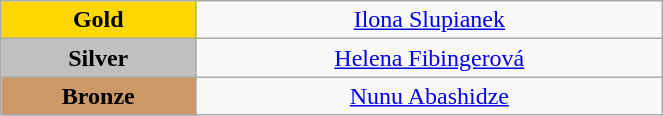<table class="wikitable" style="text-align:center; " width="35%">
<tr>
<td bgcolor="gold"><strong>Gold</strong></td>
<td><a href='#'>Ilona Slupianek</a><br>  <small><em></em></small></td>
</tr>
<tr>
<td bgcolor="silver"><strong>Silver</strong></td>
<td><a href='#'>Helena Fibingerová</a><br>  <small><em></em></small></td>
</tr>
<tr>
<td bgcolor="CC9966"><strong>Bronze</strong></td>
<td><a href='#'>Nunu Abashidze</a><br>  <small><em></em></small></td>
</tr>
</table>
